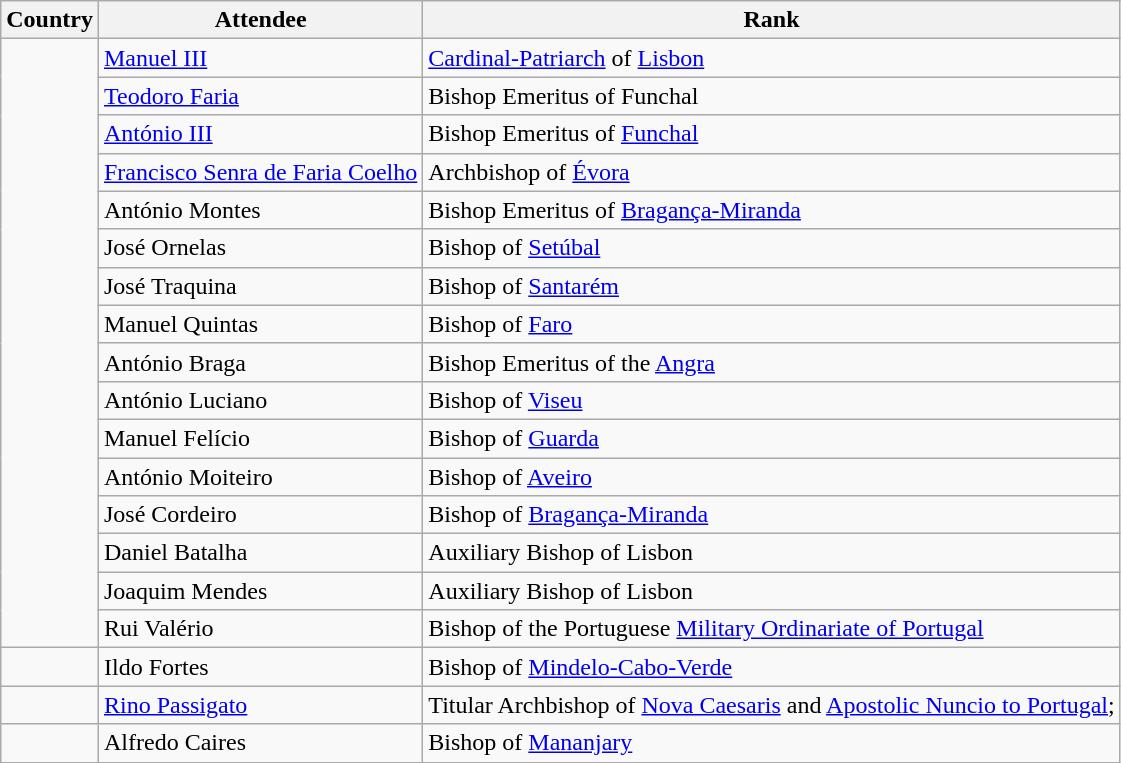<table class="wikitable sortable">
<tr>
<th>Country</th>
<th>Attendee</th>
<th>Rank</th>
</tr>
<tr>
<td rowspan="16"></td>
<td><a href='#'>Manuel III</a></td>
<td><a href='#'>Cardinal-Patriarch</a> of <a href='#'>Lisbon</a></td>
</tr>
<tr>
<td><a href='#'>Teodoro Faria</a></td>
<td>Bishop Emeritus of Funchal</td>
</tr>
<tr>
<td><a href='#'>António III</a></td>
<td>Bishop Emeritus of <a href='#'>Funchal</a></td>
</tr>
<tr>
<td><a href='#'>Francisco Senra de Faria Coelho</a></td>
<td>Archbishop of <a href='#'>Évora</a></td>
</tr>
<tr>
<td>António Montes</td>
<td>Bishop Emeritus of <a href='#'>Bragança-Miranda</a></td>
</tr>
<tr>
<td>José Ornelas</td>
<td>Bishop of <a href='#'>Setúbal</a></td>
</tr>
<tr>
<td>José Traquina</td>
<td>Bishop of <a href='#'>Santarém</a></td>
</tr>
<tr>
<td>Manuel Quintas</td>
<td>Bishop of <a href='#'>Faro</a></td>
</tr>
<tr>
<td>António Braga</td>
<td>Bishop Emeritus of the <a href='#'>Angra</a></td>
</tr>
<tr>
<td>António Luciano</td>
<td>Bishop of <a href='#'>Viseu</a></td>
</tr>
<tr>
<td>Manuel Felício</td>
<td>Bishop of <a href='#'>Guarda</a></td>
</tr>
<tr>
<td>António Moiteiro</td>
<td>Bishop of <a href='#'>Aveiro</a></td>
</tr>
<tr>
<td>José Cordeiro</td>
<td>Bishop of <a href='#'>Bragança-Miranda</a></td>
</tr>
<tr>
<td>Daniel Batalha</td>
<td>Auxiliary Bishop of Lisbon</td>
</tr>
<tr>
<td>Joaquim Mendes</td>
<td>Auxiliary Bishop of Lisbon</td>
</tr>
<tr>
<td>Rui Valério</td>
<td>Bishop of the Portuguese <a href='#'>Military Ordinariate of Portugal</a></td>
</tr>
<tr>
<td></td>
<td>Ildo Fortes</td>
<td>Bishop of <a href='#'>Mindelo-Cabo-Verde</a></td>
</tr>
<tr>
<td></td>
<td><a href='#'>Rino Passigato</a></td>
<td>Titular Archbishop of <a href='#'>Nova Caesaris</a> and <a href='#'>Apostolic Nuncio to Portugal</a>;</td>
</tr>
<tr>
<td></td>
<td>Alfredo Caires</td>
<td>Bishop of <a href='#'>Mananjary</a></td>
</tr>
</table>
